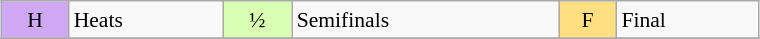<table class="wikitable" style="margin:0.5em auto; font-size:90%; line-height:1.25em;" width=40%;>
<tr>
<td bgcolor="#D0A9F5" align=center>H</td>
<td>Heats</td>
<td bgcolor="#D9FFB2" align=center>½</td>
<td>Semifinals</td>
<td bgcolor="#FFDF80" align=center>F</td>
<td>Final</td>
</tr>
<tr>
</tr>
</table>
